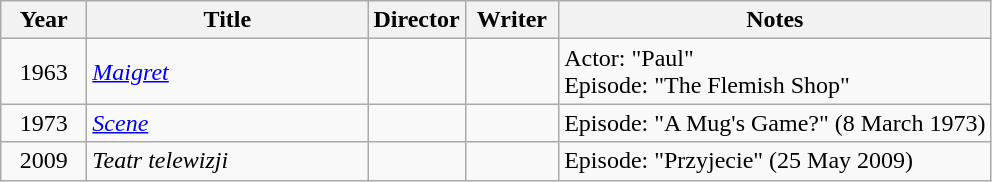<table class="wikitable">
<tr>
<th width="50" scope="col">Year</th>
<th width="180" scope="col">Title</th>
<th width="55" scope="col">Director</th>
<th width="55" scope="col">Writer</th>
<th scope="col">Notes</th>
</tr>
<tr>
<td style="text-align:center;">1963</td>
<td><em><a href='#'>Maigret</a></em></td>
<td></td>
<td></td>
<td>Actor: "Paul" <br>Episode: "The Flemish Shop"</td>
</tr>
<tr>
<td style="text-align:center;">1973</td>
<td><em><a href='#'>Scene</a></em></td>
<td></td>
<td></td>
<td>Episode: "A Mug's Game?" (8 March 1973)</td>
</tr>
<tr>
<td style="text-align:center;">2009</td>
<td><em>Teatr telewizji</em></td>
<td></td>
<td></td>
<td>Episode: "Przyjecie" (25 May 2009)</td>
</tr>
</table>
